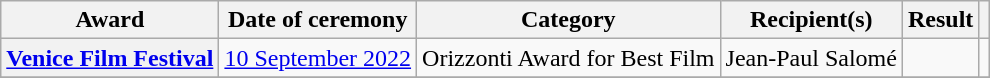<table class="wikitable sortable plainrowheaders">
<tr>
<th scope="col">Award</th>
<th scope="col">Date of ceremony</th>
<th scope="col">Category</th>
<th scope="col">Recipient(s)</th>
<th scope="col">Result</th>
<th scope="col" class="unsortable"></th>
</tr>
<tr>
<th scope="row"><a href='#'>Venice Film Festival</a></th>
<td><a href='#'>10 September 2022</a></td>
<td>Orizzonti Award for Best Film</td>
<td>Jean-Paul Salomé</td>
<td></td>
<td align="center"></td>
</tr>
<tr>
</tr>
</table>
